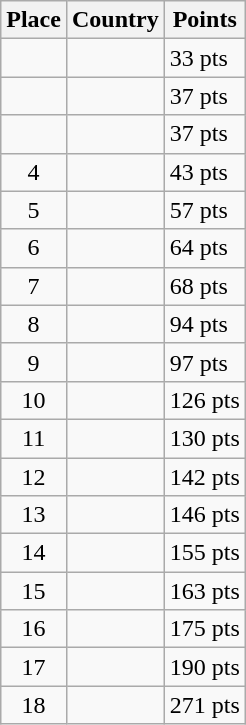<table class=wikitable>
<tr>
<th>Place</th>
<th>Country</th>
<th>Points</th>
</tr>
<tr>
<td align=center></td>
<td></td>
<td>33 pts</td>
</tr>
<tr>
<td align=center></td>
<td></td>
<td>37 pts</td>
</tr>
<tr>
<td align=center></td>
<td></td>
<td>37 pts</td>
</tr>
<tr>
<td align=center>4</td>
<td></td>
<td>43 pts</td>
</tr>
<tr>
<td align=center>5</td>
<td></td>
<td>57 pts</td>
</tr>
<tr>
<td align=center>6</td>
<td></td>
<td>64 pts</td>
</tr>
<tr>
<td align=center>7</td>
<td></td>
<td>68 pts</td>
</tr>
<tr>
<td align=center>8</td>
<td></td>
<td>94 pts</td>
</tr>
<tr>
<td align=center>9</td>
<td></td>
<td>97 pts</td>
</tr>
<tr>
<td align=center>10</td>
<td></td>
<td>126 pts</td>
</tr>
<tr>
<td align=center>11</td>
<td></td>
<td>130 pts</td>
</tr>
<tr>
<td align=center>12</td>
<td></td>
<td>142 pts</td>
</tr>
<tr>
<td align=center>13</td>
<td></td>
<td>146 pts</td>
</tr>
<tr>
<td align=center>14</td>
<td></td>
<td>155 pts</td>
</tr>
<tr>
<td align=center>15</td>
<td></td>
<td>163 pts</td>
</tr>
<tr>
<td align=center>16</td>
<td></td>
<td>175 pts</td>
</tr>
<tr>
<td align=center>17</td>
<td></td>
<td>190 pts</td>
</tr>
<tr>
<td align=center>18</td>
<td></td>
<td>271 pts</td>
</tr>
</table>
